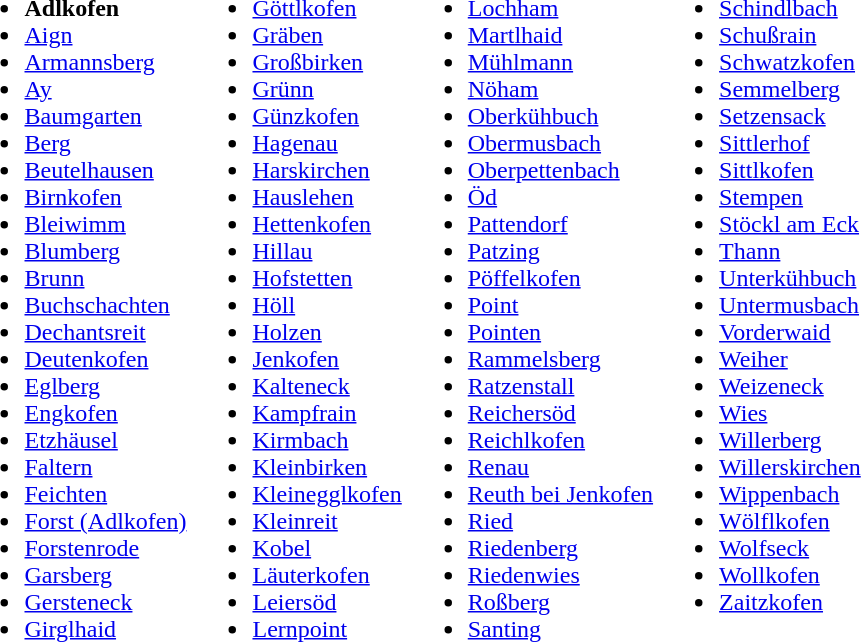<table>
<tr>
<td valign="top"><br><ul><li><strong>Adlkofen</strong></li><li><a href='#'>Aign</a></li><li><a href='#'>Armannsberg</a></li><li><a href='#'>Ay</a></li><li><a href='#'>Baumgarten</a></li><li><a href='#'>Berg</a></li><li><a href='#'>Beutelhausen</a></li><li><a href='#'>Birnkofen</a></li><li><a href='#'>Bleiwimm</a></li><li><a href='#'>Blumberg</a></li><li><a href='#'>Brunn</a></li><li><a href='#'>Buchschachten</a></li><li><a href='#'>Dechantsreit</a></li><li><a href='#'>Deutenkofen</a></li><li><a href='#'>Eglberg</a></li><li><a href='#'>Engkofen</a></li><li><a href='#'>Etzhäusel</a></li><li><a href='#'>Faltern</a></li><li><a href='#'>Feichten</a></li><li><a href='#'>Forst (Adlkofen)</a></li><li><a href='#'>Forstenrode</a></li><li><a href='#'>Garsberg</a></li><li><a href='#'>Gersteneck</a></li><li><a href='#'>Girglhaid</a></li></ul></td>
<td valign="top"><br><ul><li><a href='#'>Göttlkofen</a></li><li><a href='#'>Gräben</a></li><li><a href='#'>Großbirken</a></li><li><a href='#'>Grünn</a></li><li><a href='#'>Günzkofen</a></li><li><a href='#'>Hagenau</a></li><li><a href='#'>Harskirchen</a></li><li><a href='#'>Hauslehen</a></li><li><a href='#'>Hettenkofen</a></li><li><a href='#'>Hillau</a></li><li><a href='#'>Hofstetten</a></li><li><a href='#'>Höll</a></li><li><a href='#'>Holzen</a></li><li><a href='#'>Jenkofen</a></li><li><a href='#'>Kalteneck</a></li><li><a href='#'>Kampfrain</a></li><li><a href='#'>Kirmbach</a></li><li><a href='#'>Kleinbirken</a></li><li><a href='#'>Kleinegglkofen</a></li><li><a href='#'>Kleinreit</a></li><li><a href='#'>Kobel</a></li><li><a href='#'>Läuterkofen</a></li><li><a href='#'>Leiersöd</a></li><li><a href='#'>Lernpoint</a></li></ul></td>
<td valign="top"><br><ul><li><a href='#'>Lochham</a></li><li><a href='#'>Martlhaid</a></li><li><a href='#'>Mühlmann</a></li><li><a href='#'>Nöham</a></li><li><a href='#'>Oberkühbuch</a></li><li><a href='#'>Obermusbach</a></li><li><a href='#'>Oberpettenbach</a></li><li><a href='#'>Öd</a></li><li><a href='#'>Pattendorf</a></li><li><a href='#'>Patzing</a></li><li><a href='#'>Pöffelkofen</a></li><li><a href='#'>Point</a></li><li><a href='#'>Pointen</a></li><li><a href='#'>Rammelsberg</a></li><li><a href='#'>Ratzenstall</a></li><li><a href='#'>Reichersöd</a></li><li><a href='#'>Reichlkofen</a></li><li><a href='#'>Renau</a></li><li><a href='#'>Reuth bei Jenkofen</a></li><li><a href='#'>Ried</a></li><li><a href='#'>Riedenberg</a></li><li><a href='#'>Riedenwies</a></li><li><a href='#'>Roßberg</a></li><li><a href='#'>Santing</a></li></ul></td>
<td valign="top"><br><ul><li><a href='#'>Schindlbach</a></li><li><a href='#'>Schußrain</a></li><li><a href='#'>Schwatzkofen</a></li><li><a href='#'>Semmelberg</a></li><li><a href='#'>Setzensack</a></li><li><a href='#'>Sittlerhof</a></li><li><a href='#'>Sittlkofen</a></li><li><a href='#'>Stempen</a></li><li><a href='#'>Stöckl am Eck</a></li><li><a href='#'>Thann</a></li><li><a href='#'>Unterkühbuch</a></li><li><a href='#'>Untermusbach</a></li><li><a href='#'>Vorderwaid</a></li><li><a href='#'>Weiher</a></li><li><a href='#'>Weizeneck</a></li><li><a href='#'>Wies</a></li><li><a href='#'>Willerberg</a></li><li><a href='#'>Willerskirchen</a></li><li><a href='#'>Wippenbach</a></li><li><a href='#'>Wölflkofen</a></li><li><a href='#'>Wolfseck</a></li><li><a href='#'>Wollkofen</a></li><li><a href='#'>Zaitzkofen</a></li></ul></td>
</tr>
</table>
